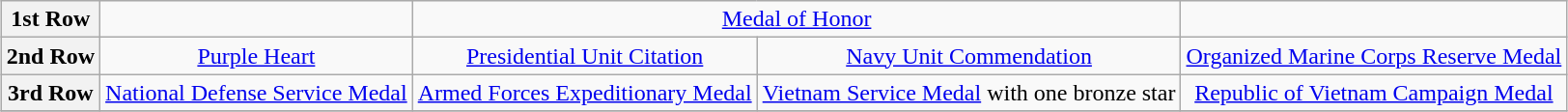<table class="wikitable" style="margin:1em auto; text-align:center;">
<tr>
<th>1st Row</th>
<td></td>
<td colspan="2"><a href='#'>Medal of Honor</a></td>
<td></td>
</tr>
<tr>
<th>2nd Row</th>
<td><a href='#'>Purple Heart</a></td>
<td><a href='#'>Presidential Unit Citation</a></td>
<td><a href='#'>Navy Unit Commendation</a></td>
<td><a href='#'>Organized Marine Corps Reserve Medal</a></td>
</tr>
<tr>
<th>3rd Row</th>
<td><a href='#'>National Defense Service Medal</a></td>
<td><a href='#'>Armed Forces Expeditionary Medal</a></td>
<td><a href='#'>Vietnam Service Medal</a> with one bronze star</td>
<td><a href='#'>Republic of Vietnam Campaign Medal</a></td>
</tr>
<tr>
</tr>
</table>
